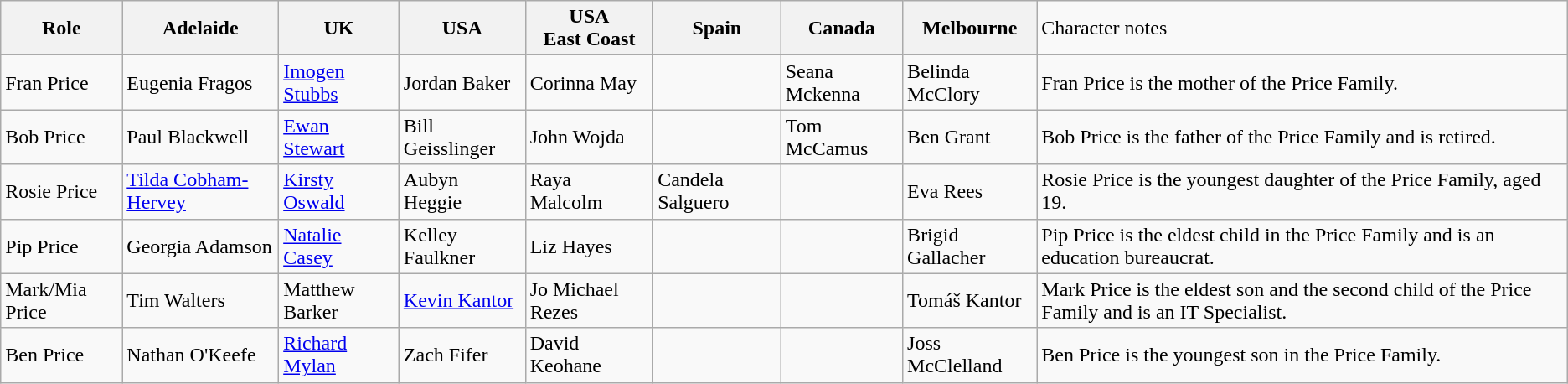<table class="wikitable">
<tr>
<th>Role</th>
<th>Adelaide</th>
<th>UK</th>
<th>USA</th>
<th>USA<br>East Coast</th>
<th>Spain</th>
<th>Canada</th>
<th>Melbourne</th>
<td>Character notes</td>
</tr>
<tr>
<td>Fran Price</td>
<td>Eugenia Fragos</td>
<td><a href='#'>Imogen Stubbs</a></td>
<td>Jordan Baker</td>
<td>Corinna May</td>
<td></td>
<td>Seana Mckenna</td>
<td>Belinda McClory</td>
<td>Fran Price is the mother of the Price Family.<br></td>
</tr>
<tr>
<td>Bob Price</td>
<td>Paul Blackwell</td>
<td><a href='#'>Ewan Stewart</a></td>
<td>Bill Geisslinger</td>
<td>John Wojda</td>
<td></td>
<td>Tom McCamus</td>
<td>Ben Grant</td>
<td>Bob Price is the father of the Price Family and is retired.<br></td>
</tr>
<tr>
<td>Rosie Price</td>
<td><a href='#'>Tilda Cobham-Hervey</a></td>
<td><a href='#'>Kirsty Oswald</a></td>
<td>Aubyn Heggie</td>
<td>Raya Malcolm</td>
<td>Candela Salguero</td>
<td></td>
<td>Eva Rees</td>
<td>Rosie Price is the youngest daughter of the Price Family, aged 19.<br></td>
</tr>
<tr>
<td>Pip Price</td>
<td>Georgia Adamson</td>
<td><a href='#'>Natalie Casey</a></td>
<td>Kelley Faulkner</td>
<td>Liz Hayes</td>
<td></td>
<td></td>
<td>Brigid Gallacher</td>
<td>Pip Price is the eldest child in the Price Family and is an education bureaucrat.<br></td>
</tr>
<tr>
<td>Mark/Mia Price</td>
<td>Tim Walters</td>
<td>Matthew Barker</td>
<td><a href='#'>Kevin Kantor</a></td>
<td>Jo Michael Rezes</td>
<td></td>
<td></td>
<td>Tomáš Kantor</td>
<td>Mark Price is the eldest son and the second child of the Price Family and is an IT Specialist.<br></td>
</tr>
<tr>
<td>Ben Price</td>
<td>Nathan O'Keefe</td>
<td><a href='#'>Richard Mylan</a></td>
<td>Zach Fifer</td>
<td>David Keohane</td>
<td></td>
<td></td>
<td>Joss McClelland</td>
<td>Ben Price is the youngest son in the Price Family.<br></td>
</tr>
</table>
